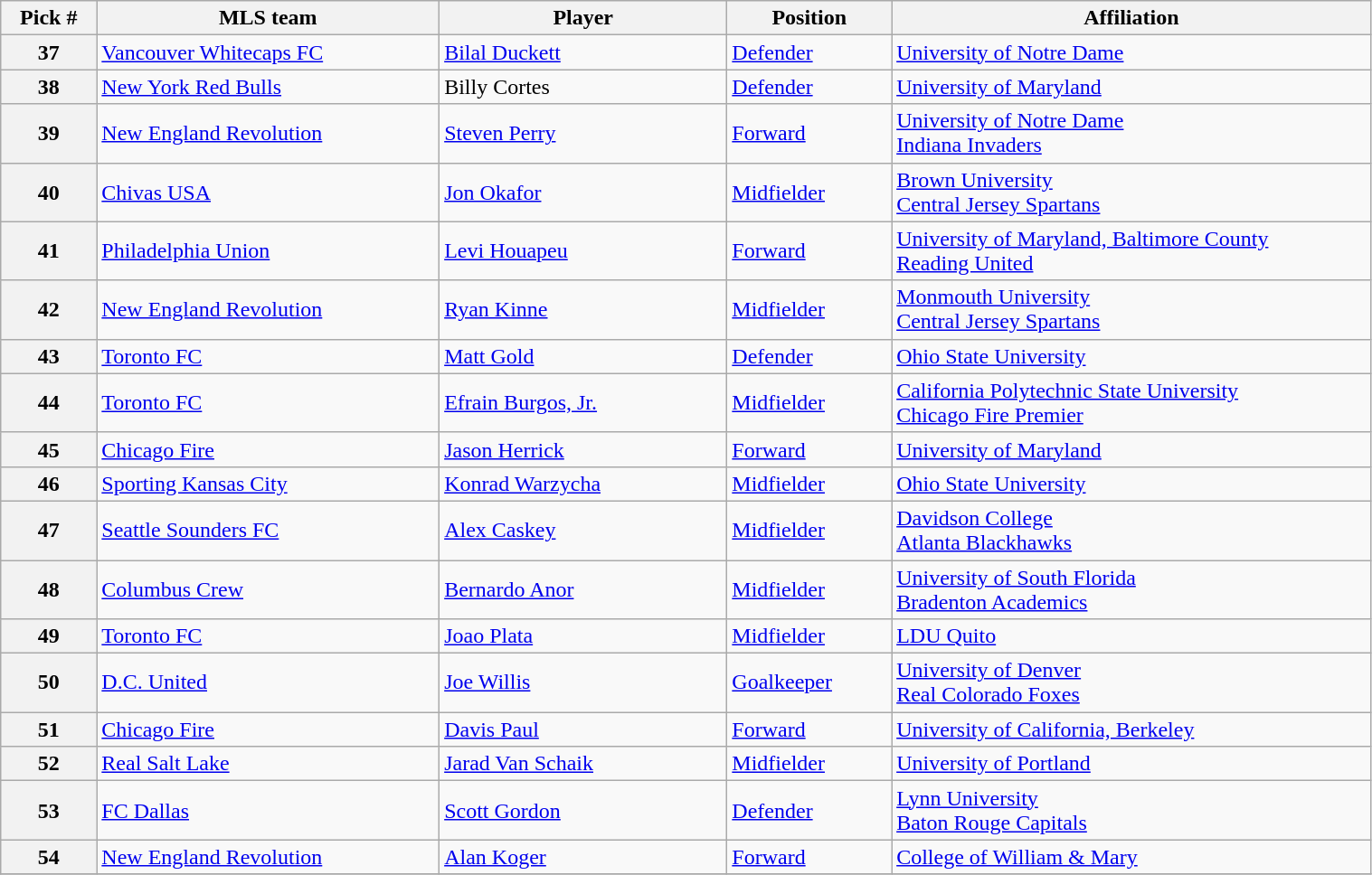<table class="wikitable sortable" style="width:80%">
<tr>
<th width=7%>Pick #</th>
<th width=25%>MLS team</th>
<th width=21%>Player</th>
<th width=12%>Position</th>
<th>Affiliation</th>
</tr>
<tr>
<th>37</th>
<td><a href='#'>Vancouver Whitecaps FC</a></td>
<td> <a href='#'>Bilal Duckett</a></td>
<td><a href='#'>Defender</a></td>
<td><a href='#'>University of Notre Dame</a></td>
</tr>
<tr>
<th>38</th>
<td><a href='#'>New York Red Bulls</a> </td>
<td> Billy Cortes</td>
<td><a href='#'>Defender</a></td>
<td><a href='#'>University of Maryland</a></td>
</tr>
<tr>
<th>39</th>
<td><a href='#'>New England Revolution</a> </td>
<td> <a href='#'>Steven Perry</a></td>
<td><a href='#'>Forward</a></td>
<td><a href='#'>University of Notre Dame</a><br><a href='#'>Indiana Invaders</a></td>
</tr>
<tr>
<th>40</th>
<td><a href='#'>Chivas USA</a></td>
<td> <a href='#'>Jon Okafor</a></td>
<td><a href='#'>Midfielder</a></td>
<td><a href='#'>Brown University</a><br><a href='#'>Central Jersey Spartans</a></td>
</tr>
<tr>
<th>41</th>
<td><a href='#'>Philadelphia Union</a></td>
<td> <a href='#'>Levi Houapeu</a></td>
<td><a href='#'>Forward</a></td>
<td><a href='#'>University of Maryland, Baltimore County</a><br><a href='#'>Reading United</a></td>
</tr>
<tr>
<th>42</th>
<td><a href='#'>New England Revolution</a></td>
<td> <a href='#'>Ryan Kinne</a></td>
<td><a href='#'>Midfielder</a></td>
<td><a href='#'>Monmouth University</a><br><a href='#'>Central Jersey Spartans</a></td>
</tr>
<tr>
<th>43</th>
<td><a href='#'>Toronto FC</a> </td>
<td> <a href='#'>Matt Gold</a></td>
<td><a href='#'>Defender</a></td>
<td><a href='#'>Ohio State University</a></td>
</tr>
<tr>
<th>44</th>
<td><a href='#'>Toronto FC</a> </td>
<td> <a href='#'>Efrain Burgos, Jr.</a></td>
<td><a href='#'>Midfielder</a></td>
<td><a href='#'>California Polytechnic State University</a><br><a href='#'>Chicago Fire Premier</a></td>
</tr>
<tr>
<th>45</th>
<td><a href='#'>Chicago Fire</a></td>
<td> <a href='#'>Jason Herrick</a></td>
<td><a href='#'>Forward</a></td>
<td><a href='#'>University of Maryland</a></td>
</tr>
<tr>
<th>46</th>
<td><a href='#'>Sporting Kansas City</a></td>
<td> <a href='#'>Konrad Warzycha</a></td>
<td><a href='#'>Midfielder</a></td>
<td><a href='#'>Ohio State University</a></td>
</tr>
<tr>
<th>47</th>
<td><a href='#'>Seattle Sounders FC</a></td>
<td> <a href='#'>Alex Caskey</a></td>
<td><a href='#'>Midfielder</a></td>
<td><a href='#'>Davidson College</a><br><a href='#'>Atlanta Blackhawks</a></td>
</tr>
<tr>
<th>48</th>
<td><a href='#'>Columbus Crew</a></td>
<td> <a href='#'>Bernardo Anor</a></td>
<td><a href='#'>Midfielder</a></td>
<td><a href='#'>University of South Florida</a><br><a href='#'>Bradenton Academics</a></td>
</tr>
<tr>
<th>49</th>
<td><a href='#'>Toronto FC</a> </td>
<td> <a href='#'>Joao Plata</a></td>
<td><a href='#'>Midfielder</a></td>
<td><a href='#'>LDU Quito</a></td>
</tr>
<tr>
<th>50</th>
<td><a href='#'>D.C. United</a> </td>
<td> <a href='#'>Joe Willis</a></td>
<td><a href='#'>Goalkeeper</a></td>
<td><a href='#'>University of Denver</a><br><a href='#'>Real Colorado Foxes</a></td>
</tr>
<tr>
<th>51</th>
<td><a href='#'>Chicago Fire</a> </td>
<td> <a href='#'>Davis Paul</a></td>
<td><a href='#'>Forward</a></td>
<td><a href='#'>University of California, Berkeley</a></td>
</tr>
<tr>
<th>52</th>
<td><a href='#'>Real Salt Lake</a> </td>
<td> <a href='#'>Jarad Van Schaik</a></td>
<td><a href='#'>Midfielder</a></td>
<td><a href='#'>University of Portland</a></td>
</tr>
<tr>
<th>53</th>
<td><a href='#'>FC Dallas</a></td>
<td> <a href='#'>Scott Gordon</a></td>
<td><a href='#'>Defender</a></td>
<td><a href='#'>Lynn University</a><br><a href='#'>Baton Rouge Capitals</a></td>
</tr>
<tr>
<th>54</th>
<td><a href='#'>New England Revolution</a> </td>
<td> <a href='#'>Alan Koger</a></td>
<td><a href='#'>Forward</a></td>
<td><a href='#'>College of William & Mary</a></td>
</tr>
<tr>
</tr>
</table>
